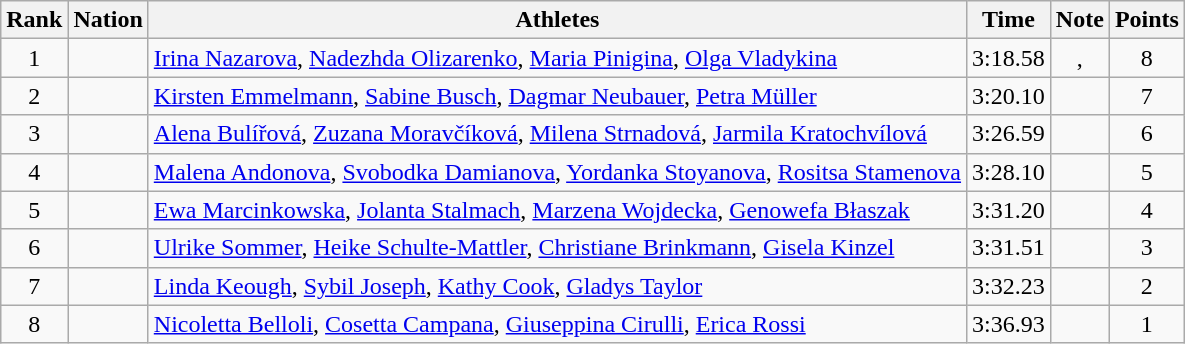<table class="wikitable sortable" style="text-align:center">
<tr>
<th>Rank</th>
<th>Nation</th>
<th>Athletes</th>
<th>Time</th>
<th>Note</th>
<th>Points</th>
</tr>
<tr>
<td>1</td>
<td align=left></td>
<td align=left><a href='#'>Irina Nazarova</a>, <a href='#'>Nadezhda Olizarenko</a>, <a href='#'>Maria Pinigina</a>, <a href='#'>Olga Vladykina</a></td>
<td>3:18.58</td>
<td>, </td>
<td>8</td>
</tr>
<tr>
<td>2</td>
<td align=left></td>
<td align=left><a href='#'>Kirsten Emmelmann</a>, <a href='#'>Sabine Busch</a>, <a href='#'>Dagmar Neubauer</a>, <a href='#'>Petra Müller</a></td>
<td>3:20.10</td>
<td></td>
<td>7</td>
</tr>
<tr>
<td>3</td>
<td align=left></td>
<td align=left><a href='#'>Alena Bulířová</a>, <a href='#'>Zuzana Moravčíková</a>, <a href='#'>Milena Strnadová</a>, <a href='#'>Jarmila Kratochvílová</a></td>
<td>3:26.59</td>
<td></td>
<td>6</td>
</tr>
<tr>
<td>4</td>
<td align=left></td>
<td align=left><a href='#'>Malena Andonova</a>, <a href='#'>Svobodka Damianova</a>, <a href='#'>Yordanka Stoyanova</a>, <a href='#'>Rositsa Stamenova</a></td>
<td>3:28.10</td>
<td></td>
<td>5</td>
</tr>
<tr>
<td>5</td>
<td align=left></td>
<td align=left><a href='#'>Ewa Marcinkowska</a>, <a href='#'>Jolanta Stalmach</a>, <a href='#'>Marzena Wojdecka</a>, <a href='#'>Genowefa Błaszak</a></td>
<td>3:31.20</td>
<td></td>
<td>4</td>
</tr>
<tr>
<td>6</td>
<td align=left></td>
<td align=left><a href='#'>Ulrike Sommer</a>, <a href='#'>Heike Schulte-Mattler</a>, <a href='#'>Christiane Brinkmann</a>, <a href='#'>Gisela Kinzel</a></td>
<td>3:31.51</td>
<td></td>
<td>3</td>
</tr>
<tr>
<td>7</td>
<td align=left></td>
<td align=left><a href='#'>Linda Keough</a>, <a href='#'>Sybil Joseph</a>, <a href='#'>Kathy Cook</a>, <a href='#'>Gladys Taylor</a></td>
<td>3:32.23</td>
<td></td>
<td>2</td>
</tr>
<tr>
<td>8</td>
<td align=left></td>
<td align=left><a href='#'>Nicoletta Belloli</a>, <a href='#'>Cosetta Campana</a>, <a href='#'>Giuseppina Cirulli</a>, <a href='#'>Erica Rossi</a></td>
<td>3:36.93</td>
<td></td>
<td>1</td>
</tr>
</table>
